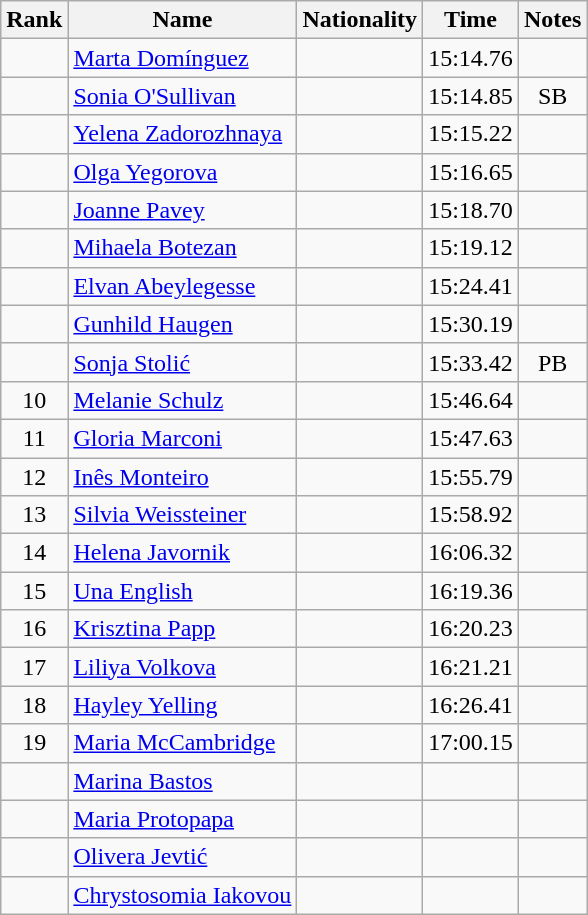<table class="wikitable sortable" style="text-align:center">
<tr>
<th>Rank</th>
<th>Name</th>
<th>Nationality</th>
<th>Time</th>
<th>Notes</th>
</tr>
<tr>
<td></td>
<td align=left><a href='#'>Marta Domínguez</a></td>
<td align=left></td>
<td>15:14.76</td>
<td></td>
</tr>
<tr>
<td></td>
<td align=left><a href='#'>Sonia O'Sullivan</a></td>
<td align=left></td>
<td>15:14.85</td>
<td>SB</td>
</tr>
<tr>
<td></td>
<td align=left><a href='#'>Yelena Zadorozhnaya</a></td>
<td align=left></td>
<td>15:15.22</td>
<td></td>
</tr>
<tr>
<td></td>
<td align=left><a href='#'>Olga Yegorova</a></td>
<td align=left></td>
<td>15:16.65</td>
<td></td>
</tr>
<tr>
<td></td>
<td align=left><a href='#'>Joanne Pavey</a></td>
<td align=left></td>
<td>15:18.70</td>
<td></td>
</tr>
<tr>
<td></td>
<td align=left><a href='#'>Mihaela Botezan</a></td>
<td align=left></td>
<td>15:19.12</td>
<td></td>
</tr>
<tr>
<td></td>
<td align=left><a href='#'>Elvan Abeylegesse</a></td>
<td align=left></td>
<td>15:24.41</td>
<td></td>
</tr>
<tr>
<td></td>
<td align=left><a href='#'>Gunhild Haugen</a></td>
<td align=left></td>
<td>15:30.19</td>
<td></td>
</tr>
<tr>
<td></td>
<td align=left><a href='#'>Sonja Stolić</a></td>
<td align=left></td>
<td>15:33.42</td>
<td>PB</td>
</tr>
<tr>
<td>10</td>
<td align=left><a href='#'>Melanie Schulz</a></td>
<td align=left></td>
<td>15:46.64</td>
<td></td>
</tr>
<tr>
<td>11</td>
<td align=left><a href='#'>Gloria Marconi</a></td>
<td align=left></td>
<td>15:47.63</td>
<td></td>
</tr>
<tr>
<td>12</td>
<td align=left><a href='#'>Inês Monteiro</a></td>
<td align=left></td>
<td>15:55.79</td>
<td></td>
</tr>
<tr>
<td>13</td>
<td align=left><a href='#'>Silvia Weissteiner</a></td>
<td align=left></td>
<td>15:58.92</td>
<td></td>
</tr>
<tr>
<td>14</td>
<td align=left><a href='#'>Helena Javornik</a></td>
<td align=left></td>
<td>16:06.32</td>
<td></td>
</tr>
<tr>
<td>15</td>
<td align=left><a href='#'>Una English</a></td>
<td align=left></td>
<td>16:19.36</td>
<td></td>
</tr>
<tr>
<td>16</td>
<td align=left><a href='#'>Krisztina Papp</a></td>
<td align=left></td>
<td>16:20.23</td>
<td></td>
</tr>
<tr>
<td>17</td>
<td align=left><a href='#'>Liliya Volkova</a></td>
<td align=left></td>
<td>16:21.21</td>
<td></td>
</tr>
<tr>
<td>18</td>
<td align=left><a href='#'>Hayley Yelling</a></td>
<td align=left></td>
<td>16:26.41</td>
<td></td>
</tr>
<tr>
<td>19</td>
<td align=left><a href='#'>Maria McCambridge</a></td>
<td align=left></td>
<td>17:00.15</td>
<td></td>
</tr>
<tr>
<td></td>
<td align=left><a href='#'>Marina Bastos</a></td>
<td align=left></td>
<td></td>
<td></td>
</tr>
<tr>
<td></td>
<td align=left><a href='#'>Maria Protopapa</a></td>
<td align=left></td>
<td></td>
<td></td>
</tr>
<tr>
<td></td>
<td align=left><a href='#'>Olivera Jevtić</a></td>
<td align=left></td>
<td></td>
<td></td>
</tr>
<tr>
<td></td>
<td align=left><a href='#'>Chrystosomia Iakovou</a></td>
<td align=left></td>
<td></td>
<td></td>
</tr>
</table>
